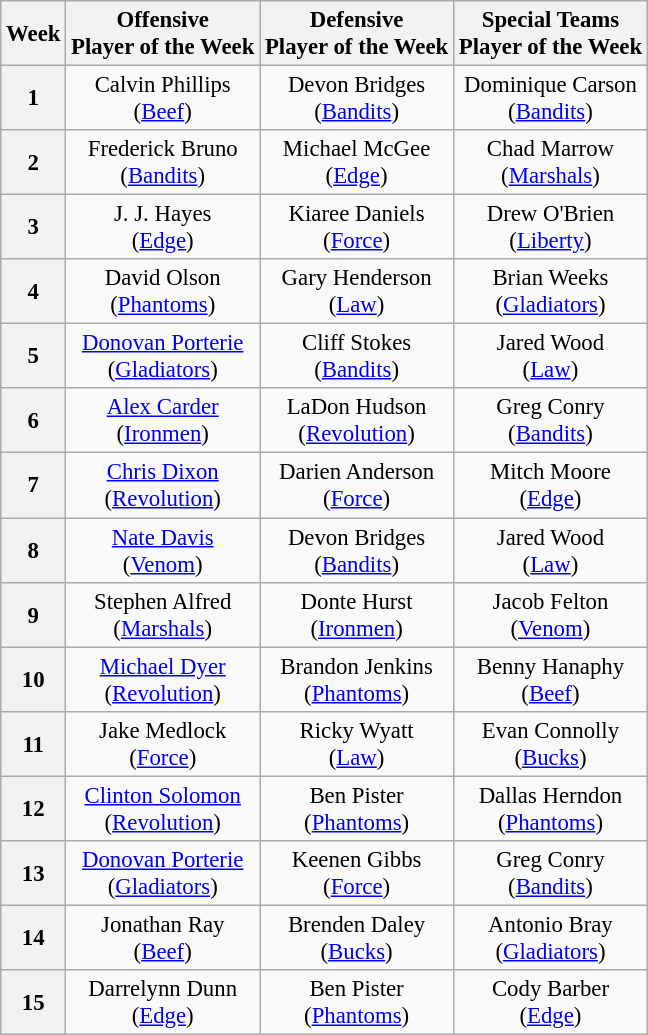<table class="wikitable" style="font-size: 95%; text-align: center;">
<tr>
<th rowspan=1>Week</th>
<th colspan=1>Offensive<br>Player of the Week</th>
<th colspan=1>Defensive<br>Player of the Week</th>
<th colspan=1>Special Teams<br>Player of the Week</th>
</tr>
<tr>
<th>1</th>
<td>Calvin Phillips<br>(<a href='#'>Beef</a>)</td>
<td>Devon Bridges<br>(<a href='#'>Bandits</a>)</td>
<td>Dominique Carson<br>(<a href='#'>Bandits</a>)</td>
</tr>
<tr>
<th>2</th>
<td>Frederick Bruno<br>(<a href='#'>Bandits</a>)</td>
<td>Michael McGee<br>(<a href='#'>Edge</a>)</td>
<td>Chad Marrow<br>(<a href='#'>Marshals</a>)</td>
</tr>
<tr>
<th>3</th>
<td>J. J. Hayes<br>(<a href='#'>Edge</a>)</td>
<td>Kiaree Daniels<br>(<a href='#'>Force</a>)</td>
<td>Drew O'Brien<br>(<a href='#'>Liberty</a>)</td>
</tr>
<tr>
<th>4</th>
<td>David Olson<br>(<a href='#'>Phantoms</a>)</td>
<td>Gary Henderson<br>(<a href='#'>Law</a>)</td>
<td>Brian Weeks<br>(<a href='#'>Gladiators</a>)</td>
</tr>
<tr>
<th>5</th>
<td><a href='#'>Donovan Porterie</a><br>(<a href='#'>Gladiators</a>)</td>
<td>Cliff Stokes<br>(<a href='#'>Bandits</a>)</td>
<td>Jared Wood<br>(<a href='#'>Law</a>)</td>
</tr>
<tr>
<th>6</th>
<td><a href='#'>Alex Carder</a><br>(<a href='#'>Ironmen</a>)</td>
<td>LaDon Hudson<br>(<a href='#'>Revolution</a>)</td>
<td>Greg Conry<br>(<a href='#'>Bandits</a>)</td>
</tr>
<tr>
<th>7</th>
<td><a href='#'>Chris Dixon</a><br>(<a href='#'>Revolution</a>)</td>
<td>Darien Anderson<br>(<a href='#'>Force</a>)</td>
<td>Mitch Moore<br>(<a href='#'>Edge</a>)</td>
</tr>
<tr>
<th>8</th>
<td><a href='#'>Nate Davis</a><br>(<a href='#'>Venom</a>)</td>
<td>Devon Bridges<br>(<a href='#'>Bandits</a>)</td>
<td>Jared Wood<br>(<a href='#'>Law</a>)</td>
</tr>
<tr>
<th>9</th>
<td>Stephen Alfred<br>(<a href='#'>Marshals</a>)</td>
<td>Donte Hurst<br>(<a href='#'>Ironmen</a>)</td>
<td>Jacob Felton<br>(<a href='#'>Venom</a>)</td>
</tr>
<tr>
<th>10</th>
<td><a href='#'>Michael Dyer</a><br>(<a href='#'>Revolution</a>)</td>
<td>Brandon Jenkins<br>(<a href='#'>Phantoms</a>)</td>
<td>Benny Hanaphy<br>(<a href='#'>Beef</a>)</td>
</tr>
<tr>
<th>11</th>
<td>Jake Medlock<br>(<a href='#'>Force</a>)</td>
<td>Ricky Wyatt<br>(<a href='#'>Law</a>)</td>
<td>Evan Connolly<br>(<a href='#'>Bucks</a>)</td>
</tr>
<tr>
<th>12</th>
<td><a href='#'>Clinton Solomon</a><br>(<a href='#'>Revolution</a>)</td>
<td>Ben Pister<br>(<a href='#'>Phantoms</a>)</td>
<td>Dallas Herndon<br>(<a href='#'>Phantoms</a>)</td>
</tr>
<tr>
<th>13</th>
<td><a href='#'>Donovan Porterie</a><br>(<a href='#'>Gladiators</a>)</td>
<td>Keenen Gibbs<br>(<a href='#'>Force</a>)</td>
<td>Greg Conry<br>(<a href='#'>Bandits</a>)</td>
</tr>
<tr>
<th>14</th>
<td>Jonathan Ray<br>(<a href='#'>Beef</a>)</td>
<td>Brenden Daley<br>(<a href='#'>Bucks</a>)</td>
<td>Antonio Bray<br>(<a href='#'>Gladiators</a>)</td>
</tr>
<tr>
<th>15</th>
<td>Darrelynn Dunn<br>(<a href='#'>Edge</a>)</td>
<td>Ben Pister<br>(<a href='#'>Phantoms</a>)</td>
<td>Cody Barber<br>(<a href='#'>Edge</a>)</td>
</tr>
</table>
